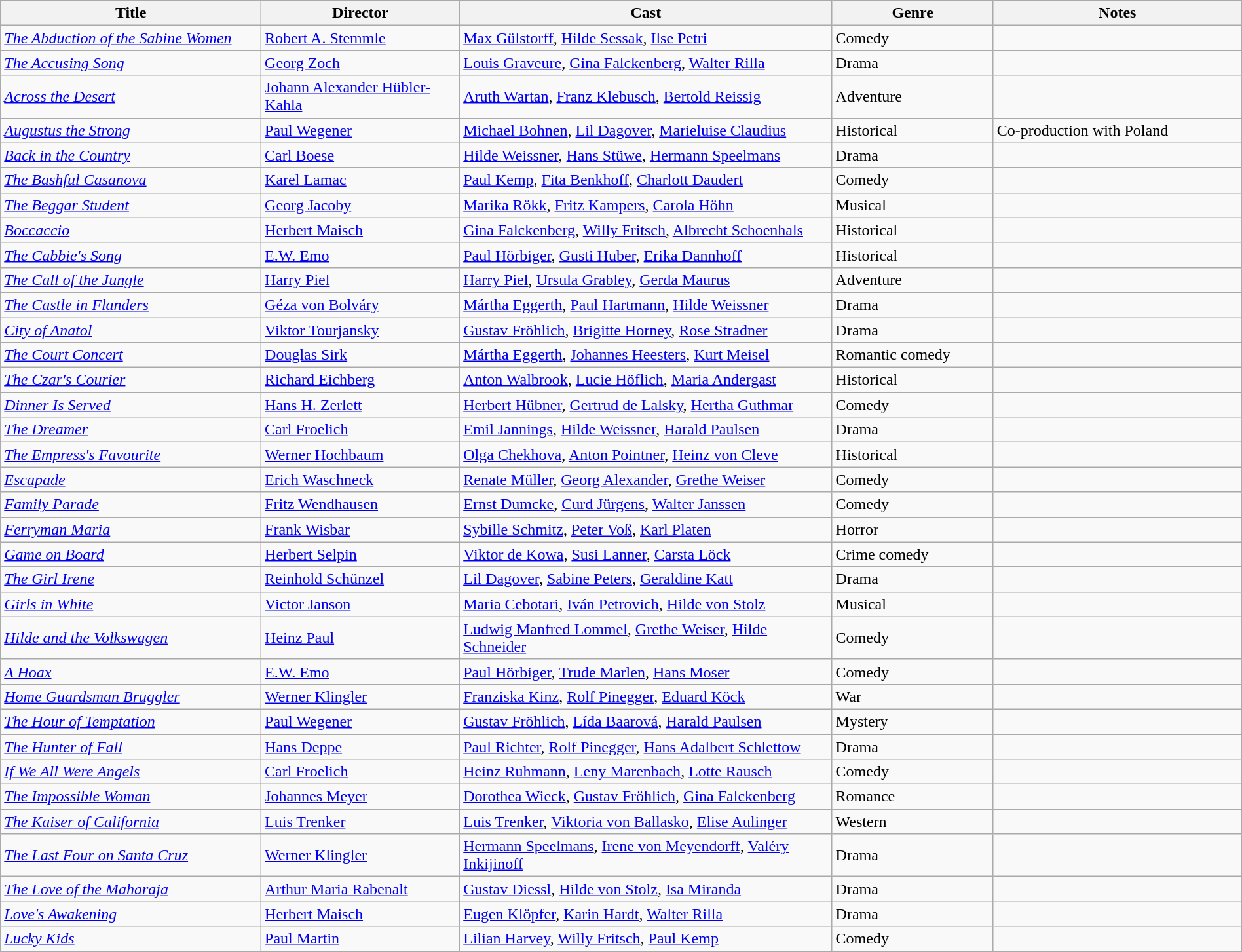<table class="wikitable" style="width:100%;">
<tr>
<th style="width:21%;">Title</th>
<th style="width:16%;">Director</th>
<th style="width:30%;">Cast</th>
<th style="width:13%;">Genre</th>
<th style="width:20%;">Notes</th>
</tr>
<tr>
<td><em><a href='#'>The Abduction of the Sabine Women</a></em></td>
<td><a href='#'>Robert A. Stemmle</a></td>
<td><a href='#'>Max Gülstorff</a>, <a href='#'>Hilde Sessak</a>, <a href='#'>Ilse Petri</a></td>
<td>Comedy</td>
<td></td>
</tr>
<tr>
<td><em><a href='#'>The Accusing Song</a></em></td>
<td><a href='#'>Georg Zoch</a></td>
<td><a href='#'>Louis Graveure</a>, <a href='#'>Gina Falckenberg</a>, <a href='#'>Walter Rilla</a></td>
<td>Drama</td>
<td></td>
</tr>
<tr>
<td><em><a href='#'>Across the Desert</a></em></td>
<td><a href='#'>Johann Alexander Hübler-Kahla</a></td>
<td><a href='#'>Aruth Wartan</a>, <a href='#'>Franz Klebusch</a>, <a href='#'>Bertold Reissig</a></td>
<td>Adventure</td>
<td></td>
</tr>
<tr>
<td><em><a href='#'>Augustus the Strong</a></em></td>
<td><a href='#'>Paul Wegener</a></td>
<td><a href='#'>Michael Bohnen</a>, <a href='#'>Lil Dagover</a>, <a href='#'>Marieluise Claudius</a></td>
<td>Historical</td>
<td>Co-production with Poland</td>
</tr>
<tr>
<td><em><a href='#'>Back in the Country</a></em></td>
<td><a href='#'>Carl Boese</a></td>
<td><a href='#'>Hilde Weissner</a>, <a href='#'>Hans Stüwe</a>, <a href='#'>Hermann Speelmans</a></td>
<td>Drama</td>
<td></td>
</tr>
<tr>
<td><em><a href='#'>The Bashful Casanova</a></em></td>
<td><a href='#'>Karel Lamac</a></td>
<td><a href='#'>Paul Kemp</a>, <a href='#'>Fita Benkhoff</a>, <a href='#'>Charlott Daudert</a></td>
<td>Comedy</td>
<td></td>
</tr>
<tr>
<td><em><a href='#'>The Beggar Student</a></em></td>
<td><a href='#'>Georg Jacoby</a></td>
<td><a href='#'>Marika Rökk</a>, <a href='#'>Fritz Kampers</a>, <a href='#'>Carola Höhn</a></td>
<td>Musical</td>
<td></td>
</tr>
<tr>
<td><em><a href='#'>Boccaccio</a></em></td>
<td><a href='#'>Herbert Maisch</a></td>
<td><a href='#'>Gina Falckenberg</a>, <a href='#'>Willy Fritsch</a>, <a href='#'>Albrecht Schoenhals</a></td>
<td>Historical</td>
<td></td>
</tr>
<tr>
<td><em><a href='#'>The Cabbie's Song</a></em></td>
<td><a href='#'>E.W. Emo</a></td>
<td><a href='#'>Paul Hörbiger</a>, <a href='#'>Gusti Huber</a>, <a href='#'>Erika Dannhoff</a></td>
<td>Historical</td>
<td></td>
</tr>
<tr>
<td><em><a href='#'>The Call of the Jungle</a></em></td>
<td><a href='#'>Harry Piel</a></td>
<td><a href='#'>Harry Piel</a>, <a href='#'>Ursula Grabley</a>, <a href='#'>Gerda Maurus</a></td>
<td>Adventure</td>
<td></td>
</tr>
<tr>
<td><em><a href='#'>The Castle in Flanders</a></em></td>
<td><a href='#'>Géza von Bolváry</a></td>
<td><a href='#'>Mártha Eggerth</a>, <a href='#'>Paul Hartmann</a>, <a href='#'>Hilde Weissner</a></td>
<td>Drama</td>
<td></td>
</tr>
<tr>
<td><em><a href='#'>City of Anatol</a></em></td>
<td><a href='#'>Viktor Tourjansky</a></td>
<td><a href='#'>Gustav Fröhlich</a>, <a href='#'>Brigitte Horney</a>, <a href='#'>Rose Stradner</a></td>
<td>Drama</td>
<td></td>
</tr>
<tr>
<td><em><a href='#'>The Court Concert</a></em></td>
<td><a href='#'>Douglas Sirk</a></td>
<td><a href='#'>Mártha Eggerth</a>, <a href='#'>Johannes Heesters</a>, <a href='#'>Kurt Meisel</a></td>
<td>Romantic comedy</td>
<td></td>
</tr>
<tr>
<td><em><a href='#'>The Czar's Courier</a></em></td>
<td><a href='#'>Richard Eichberg</a></td>
<td><a href='#'>Anton Walbrook</a>, <a href='#'>Lucie Höflich</a>, <a href='#'>Maria Andergast</a></td>
<td>Historical</td>
<td></td>
</tr>
<tr>
<td><em><a href='#'>Dinner Is Served</a></em></td>
<td><a href='#'>Hans H. Zerlett</a></td>
<td><a href='#'>Herbert Hübner</a>, <a href='#'>Gertrud de Lalsky</a>, <a href='#'>Hertha Guthmar</a></td>
<td>Comedy</td>
<td></td>
</tr>
<tr>
<td><em><a href='#'>The Dreamer</a></em></td>
<td><a href='#'>Carl Froelich</a></td>
<td><a href='#'>Emil Jannings</a>, <a href='#'>Hilde Weissner</a>, <a href='#'>Harald Paulsen</a></td>
<td>Drama</td>
<td></td>
</tr>
<tr>
<td><em><a href='#'>The Empress's Favourite</a></em></td>
<td><a href='#'>Werner Hochbaum</a></td>
<td><a href='#'>Olga Chekhova</a>, <a href='#'>Anton Pointner</a>, <a href='#'>Heinz von Cleve</a></td>
<td>Historical</td>
<td></td>
</tr>
<tr>
<td><em><a href='#'>Escapade</a></em></td>
<td><a href='#'>Erich Waschneck</a></td>
<td><a href='#'>Renate Müller</a>, <a href='#'>Georg Alexander</a>, <a href='#'>Grethe Weiser</a></td>
<td>Comedy</td>
<td></td>
</tr>
<tr>
<td><em><a href='#'>Family Parade</a></em></td>
<td><a href='#'>Fritz Wendhausen</a></td>
<td><a href='#'>Ernst Dumcke</a>, <a href='#'>Curd Jürgens</a>, <a href='#'>Walter Janssen</a></td>
<td>Comedy</td>
<td></td>
</tr>
<tr>
<td><em><a href='#'>Ferryman Maria</a></em></td>
<td><a href='#'>Frank Wisbar</a></td>
<td><a href='#'>Sybille Schmitz</a>, <a href='#'>Peter Voß</a>, <a href='#'>Karl Platen</a></td>
<td>Horror</td>
<td></td>
</tr>
<tr>
<td><em><a href='#'>Game on Board</a></em></td>
<td><a href='#'>Herbert Selpin</a></td>
<td><a href='#'>Viktor de Kowa</a>, <a href='#'>Susi Lanner</a>, <a href='#'>Carsta Löck</a></td>
<td>Crime comedy</td>
<td></td>
</tr>
<tr>
<td><em><a href='#'>The Girl Irene</a></em></td>
<td><a href='#'>Reinhold Schünzel</a></td>
<td><a href='#'>Lil Dagover</a>, <a href='#'>Sabine Peters</a>, <a href='#'>Geraldine Katt</a></td>
<td>Drama</td>
<td></td>
</tr>
<tr>
<td><em><a href='#'>Girls in White</a></em></td>
<td><a href='#'>Victor Janson</a></td>
<td><a href='#'>Maria Cebotari</a>, <a href='#'>Iván Petrovich</a>, <a href='#'>Hilde von Stolz</a></td>
<td>Musical</td>
<td></td>
</tr>
<tr>
<td><em><a href='#'>Hilde and the Volkswagen</a></em></td>
<td><a href='#'>Heinz Paul</a></td>
<td><a href='#'>Ludwig Manfred Lommel</a>, <a href='#'>Grethe Weiser</a>, <a href='#'>Hilde Schneider</a></td>
<td>Comedy</td>
<td></td>
</tr>
<tr>
<td><em><a href='#'>A Hoax</a></em></td>
<td><a href='#'>E.W. Emo</a></td>
<td><a href='#'>Paul Hörbiger</a>, <a href='#'>Trude Marlen</a>, <a href='#'>Hans Moser</a></td>
<td>Comedy</td>
<td></td>
</tr>
<tr>
<td><em><a href='#'>Home Guardsman Bruggler</a></em></td>
<td><a href='#'>Werner Klingler</a></td>
<td><a href='#'>Franziska Kinz</a>, <a href='#'>Rolf Pinegger</a>, <a href='#'>Eduard Köck</a></td>
<td>War</td>
<td></td>
</tr>
<tr>
<td><em><a href='#'>The Hour of Temptation</a></em></td>
<td><a href='#'>Paul Wegener</a></td>
<td><a href='#'>Gustav Fröhlich</a>, <a href='#'>Lída Baarová</a>, <a href='#'>Harald Paulsen</a></td>
<td>Mystery</td>
<td></td>
</tr>
<tr>
<td><em><a href='#'>The Hunter of Fall</a></em></td>
<td><a href='#'>Hans Deppe</a></td>
<td><a href='#'>Paul Richter</a>, <a href='#'>Rolf Pinegger</a>, <a href='#'>Hans Adalbert Schlettow</a></td>
<td>Drama</td>
<td></td>
</tr>
<tr>
<td><em><a href='#'>If We All Were Angels</a></em></td>
<td><a href='#'>Carl Froelich</a></td>
<td><a href='#'>Heinz Ruhmann</a>, <a href='#'>Leny Marenbach</a>, <a href='#'>Lotte Rausch</a></td>
<td>Comedy</td>
<td></td>
</tr>
<tr>
<td><em><a href='#'>The Impossible Woman</a></em></td>
<td><a href='#'>Johannes Meyer</a></td>
<td><a href='#'>Dorothea Wieck</a>, <a href='#'>Gustav Fröhlich</a>, <a href='#'>Gina Falckenberg</a></td>
<td>Romance</td>
<td></td>
</tr>
<tr>
<td><em><a href='#'>The Kaiser of California</a></em></td>
<td><a href='#'>Luis Trenker</a></td>
<td><a href='#'>Luis Trenker</a>, <a href='#'>Viktoria von Ballasko</a>, <a href='#'>Elise Aulinger</a></td>
<td>Western</td>
<td></td>
</tr>
<tr>
<td><em><a href='#'>The Last Four on Santa Cruz</a></em></td>
<td><a href='#'>Werner Klingler</a></td>
<td><a href='#'>Hermann Speelmans</a>, <a href='#'>Irene von Meyendorff</a>, <a href='#'>Valéry Inkijinoff</a></td>
<td>Drama</td>
<td></td>
</tr>
<tr>
<td><em><a href='#'>The Love of the Maharaja</a></em></td>
<td><a href='#'>Arthur Maria Rabenalt</a></td>
<td><a href='#'>Gustav Diessl</a>, <a href='#'>Hilde von Stolz</a>, <a href='#'>Isa Miranda</a></td>
<td>Drama</td>
<td></td>
</tr>
<tr>
<td><em><a href='#'>Love's Awakening</a></em></td>
<td><a href='#'>Herbert Maisch</a></td>
<td><a href='#'>Eugen Klöpfer</a>, <a href='#'>Karin Hardt</a>, <a href='#'>Walter Rilla</a></td>
<td>Drama</td>
<td></td>
</tr>
<tr>
<td><em><a href='#'>Lucky Kids</a></em></td>
<td><a href='#'>Paul Martin</a></td>
<td><a href='#'>Lilian Harvey</a>, <a href='#'>Willy Fritsch</a>, <a href='#'>Paul Kemp</a></td>
<td>Comedy</td>
<td></td>
</tr>
<tr>
</tr>
</table>
